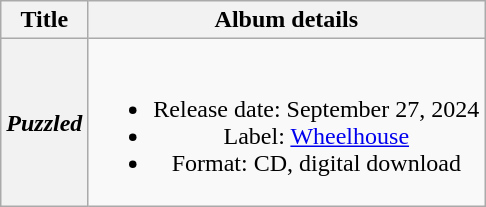<table class="wikitable plainrowheaders" style="text-align:center;">
<tr>
<th scope="col">Title</th>
<th scope="col">Album details</th>
</tr>
<tr>
<th scope="row"><em>Puzzled</em></th>
<td><br><ul><li>Release date: September 27, 2024</li><li>Label: <a href='#'>Wheelhouse</a></li><li>Format: CD, digital download</li></ul></td>
</tr>
</table>
